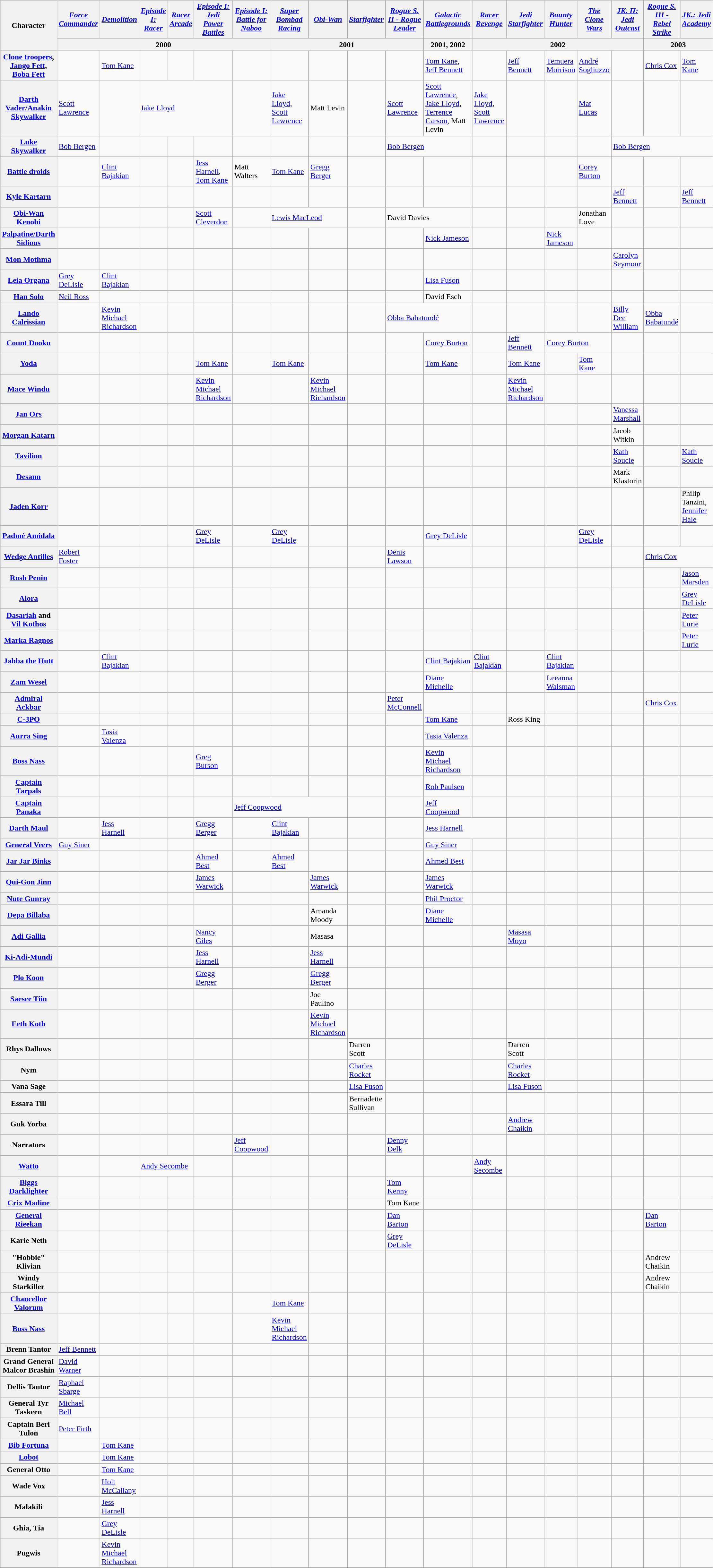<table class="wikitable">
<tr>
<th rowspan="2">Character</th>
<th><em><a href='#'>Force Commander</a></em></th>
<th><em><a href='#'>Demolition</a></em></th>
<th><a href='#'><em>Episode I: Racer</em></a></th>
<th><a href='#'><em>Racer Arcade</em></a></th>
<th><a href='#'><em>Episode I: Jedi Power Battles</em></a></th>
<th><a href='#'><em>Episode I: Battle for Naboo</em></a></th>
<th><em><a href='#'>Super Bombad Racing</a></em></th>
<th><a href='#'><em>Obi-Wan</em></a></th>
<th><a href='#'><em>Starfighter</em></a></th>
<th><a href='#'><em>Rogue S. II - Rogue Leader</em></a></th>
<th><em><a href='#'>Galactic Battlegrounds</a></em></th>
<th><em><a href='#'>Racer Revenge</a></em></th>
<th><a href='#'><em>Jedi Starfighter</em></a></th>
<th><em><a href='#'>Bounty Hunter</a></em></th>
<th><a href='#'><em>The Clone Wars</em></a></th>
<th><em><a href='#'>JK. II: Jedi Outcast</a></em></th>
<th><a href='#'><em>Rogue S. III - Rebel Strike</em></a></th>
<th><a href='#'><em>JK.: Jedi Academy</em></a></th>
</tr>
<tr>
<th colspan="6">2000</th>
<th colspan="4">2001</th>
<th>2001, 2002<em></em></th>
<th colspan="5">2002</th>
<th colspan="2">2003</th>
</tr>
<tr>
<th><a href='#'>Clone troopers</a>, <a href='#'>Jango Fett</a>, <a href='#'>Boba Fett</a></th>
<td></td>
<td><a href='#'>Tom Kane</a></td>
<td></td>
<td></td>
<td></td>
<td></td>
<td></td>
<td></td>
<td></td>
<td></td>
<td><a href='#'>Tom Kane</a>, <a href='#'>Jeff Bennett</a><em></em></td>
<td></td>
<td><a href='#'>Jeff Bennett</a></td>
<td><a href='#'>Temuera Morrison</a></td>
<td><a href='#'>André Sogliuzzo</a></td>
<td></td>
<td><a href='#'>Chris Cox</a></td>
<td><a href='#'>Tom Kane</a></td>
</tr>
<tr>
<th><a href='#'>Darth Vader/Anakin Skywalker</a></th>
<td><a href='#'>Scott Lawrence</a></td>
<td></td>
<td colspan="3"><a href='#'>Jake Lloyd</a></td>
<td></td>
<td><a href='#'>Jake Lloyd</a>, <a href='#'>Scott Lawrence</a></td>
<td>Matt Levin</td>
<td></td>
<td><a href='#'>Scott Lawrence</a></td>
<td><a href='#'>Scott Lawrence</a>, <a href='#'>Jake Lloyd</a>, <a href='#'>Terrence Carson</a>,<em></em> Matt Levin<em></em></td>
<td><a href='#'>Jake Lloyd</a>, <a href='#'>Scott Lawrence</a></td>
<td></td>
<td></td>
<td><a href='#'>Mat Lucas</a></td>
<td></td>
<td></td>
<td></td>
</tr>
<tr>
<th><a href='#'>Luke Skywalker</a></th>
<td><a href='#'>Bob Bergen</a></td>
<td></td>
<td></td>
<td></td>
<td></td>
<td></td>
<td></td>
<td></td>
<td></td>
<td colspan="2"><a href='#'>Bob Bergen</a></td>
<td></td>
<td></td>
<td></td>
<td></td>
<td colspan="3"><a href='#'>Bob Bergen</a></td>
</tr>
<tr>
<th><a href='#'>Battle droids</a></th>
<td></td>
<td><a href='#'>Clint Bajakian</a></td>
<td></td>
<td></td>
<td><a href='#'>Jess Harnell</a>, <a href='#'>Tom Kane</a></td>
<td>Matt Walters</td>
<td><a href='#'>Tom Kane</a></td>
<td><a href='#'>Gregg Berger</a></td>
<td></td>
<td></td>
<td></td>
<td></td>
<td></td>
<td></td>
<td><a href='#'>Corey Burton</a></td>
<td></td>
<td></td>
<td></td>
</tr>
<tr>
<th scope="row"><a href='#'>Kyle Kartarn</a></th>
<td></td>
<td></td>
<td></td>
<td></td>
<td></td>
<td></td>
<td></td>
<td></td>
<td></td>
<td></td>
<td></td>
<td></td>
<td></td>
<td></td>
<td></td>
<td><a href='#'>Jeff Bennett</a></td>
<td></td>
<td><a href='#'>Jeff Bennett</a></td>
</tr>
<tr>
<th><a href='#'>Obi-Wan Kenobi</a></th>
<td></td>
<td></td>
<td></td>
<td></td>
<td><a href='#'>Scott Cleverdon</a></td>
<td></td>
<td colspan="2"><a href='#'>Lewis MacLeod</a></td>
<td></td>
<td colspan="2">David Davies</td>
<td></td>
<td></td>
<td></td>
<td>Jonathan Love</td>
<td></td>
<td></td>
<td></td>
</tr>
<tr>
<th><a href='#'>Palpatine/Darth Sidious</a></th>
<td></td>
<td></td>
<td></td>
<td></td>
<td></td>
<td></td>
<td></td>
<td></td>
<td></td>
<td></td>
<td><a href='#'>Nick Jameson</a></td>
<td></td>
<td></td>
<td><a href='#'>Nick Jameson</a></td>
<td></td>
<td></td>
<td></td>
<td></td>
</tr>
<tr>
<th><a href='#'>Mon Mothma</a></th>
<td></td>
<td></td>
<td></td>
<td></td>
<td></td>
<td></td>
<td></td>
<td></td>
<td></td>
<td></td>
<td></td>
<td></td>
<td></td>
<td></td>
<td></td>
<td><a href='#'>Carolyn Seymour</a></td>
<td></td>
<td></td>
</tr>
<tr>
<th><a href='#'>Leia Organa</a></th>
<td><a href='#'>Grey DeLisle</a></td>
<td><a href='#'>Clint Bajakian</a></td>
<td></td>
<td></td>
<td></td>
<td></td>
<td></td>
<td></td>
<td></td>
<td></td>
<td><a href='#'>Lisa Fuson</a></td>
<td></td>
<td></td>
<td></td>
<td></td>
<td></td>
<td></td>
<td></td>
</tr>
<tr>
<th><a href='#'>Han Solo</a></th>
<td><a href='#'>Neil Ross</a></td>
<td></td>
<td></td>
<td></td>
<td></td>
<td></td>
<td></td>
<td></td>
<td></td>
<td></td>
<td>David Esch</td>
<td></td>
<td></td>
<td></td>
<td></td>
<td></td>
<td></td>
<td></td>
</tr>
<tr>
<th><a href='#'>Lando Calrissian</a></th>
<td></td>
<td><a href='#'>Kevin Michael Richardson</a></td>
<td></td>
<td></td>
<td></td>
<td></td>
<td></td>
<td></td>
<td></td>
<td colspan="2"><a href='#'>Obba Babatundé</a></td>
<td></td>
<td></td>
<td></td>
<td></td>
<td><a href='#'>Billy Dee William</a></td>
<td><a href='#'>Obba Babatundé</a></td>
<td></td>
</tr>
<tr>
<th><a href='#'>Count Dooku</a></th>
<td></td>
<td></td>
<td></td>
<td></td>
<td></td>
<td></td>
<td></td>
<td></td>
<td></td>
<td></td>
<td><a href='#'>Corey Burton</a><em></em></td>
<td></td>
<td><a href='#'>Jeff Bennett</a></td>
<td colspan="2"><a href='#'>Corey Burton</a></td>
<td></td>
<td></td>
<td></td>
</tr>
<tr>
<th><a href='#'>Yoda</a></th>
<td></td>
<td></td>
<td></td>
<td></td>
<td><a href='#'>Tom Kane</a></td>
<td></td>
<td><a href='#'>Tom Kane</a></td>
<td></td>
<td></td>
<td></td>
<td><a href='#'>Tom Kane</a></td>
<td></td>
<td><a href='#'>Tom Kane</a></td>
<td></td>
<td><a href='#'>Tom Kane</a></td>
<td></td>
<td></td>
<td></td>
</tr>
<tr>
<th><a href='#'>Mace Windu</a></th>
<td></td>
<td></td>
<td></td>
<td></td>
<td><a href='#'>Kevin Michael Richardson</a></td>
<td></td>
<td></td>
<td><a href='#'>Kevin Michael Richardson</a></td>
<td></td>
<td></td>
<td></td>
<td></td>
<td><a href='#'>Kevin Michael Richardson</a></td>
<td></td>
<td></td>
<td></td>
<td></td>
<td></td>
</tr>
<tr>
<th><a href='#'>Jan Ors</a></th>
<td></td>
<td></td>
<td></td>
<td></td>
<td></td>
<td></td>
<td></td>
<td></td>
<td></td>
<td></td>
<td></td>
<td></td>
<td></td>
<td></td>
<td></td>
<td><a href='#'>Vanessa Marshall</a></td>
<td></td>
<td></td>
</tr>
<tr>
<th><a href='#'>Morgan Katarn</a></th>
<td></td>
<td></td>
<td></td>
<td></td>
<td></td>
<td></td>
<td></td>
<td></td>
<td></td>
<td></td>
<td></td>
<td></td>
<td></td>
<td></td>
<td></td>
<td>Jacob Witkin</td>
<td></td>
<td></td>
</tr>
<tr>
<th><a href='#'>Tavilion</a></th>
<td></td>
<td></td>
<td></td>
<td></td>
<td></td>
<td></td>
<td></td>
<td></td>
<td></td>
<td></td>
<td></td>
<td></td>
<td></td>
<td></td>
<td></td>
<td><a href='#'>Kath Soucie</a></td>
<td></td>
<td><a href='#'>Kath Soucie</a></td>
</tr>
<tr>
<th><a href='#'>Desann</a></th>
<td></td>
<td></td>
<td></td>
<td></td>
<td></td>
<td></td>
<td></td>
<td></td>
<td></td>
<td></td>
<td></td>
<td></td>
<td></td>
<td></td>
<td></td>
<td>Mark Klastorin</td>
<td></td>
<td></td>
</tr>
<tr>
<th><a href='#'>Jaden Korr</a></th>
<td></td>
<td></td>
<td></td>
<td></td>
<td></td>
<td></td>
<td></td>
<td></td>
<td></td>
<td></td>
<td></td>
<td></td>
<td></td>
<td></td>
<td></td>
<td></td>
<td></td>
<td>Philip Tanzini, <a href='#'>Jennifer Hale</a></td>
</tr>
<tr>
<th><a href='#'>Padmé Amidala</a></th>
<td></td>
<td></td>
<td></td>
<td></td>
<td><a href='#'>Grey DeLisle</a></td>
<td></td>
<td><a href='#'>Grey DeLisle</a></td>
<td></td>
<td></td>
<td></td>
<td><a href='#'>Grey DeLisle</a></td>
<td></td>
<td></td>
<td></td>
<td><a href='#'>Grey DeLisle</a></td>
<td></td>
<td></td>
<td></td>
</tr>
<tr>
<th><a href='#'>Wedge Antilles</a></th>
<td><a href='#'>Robert Foster</a></td>
<td></td>
<td></td>
<td></td>
<td></td>
<td></td>
<td></td>
<td></td>
<td></td>
<td><a href='#'>Denis Lawson</a></td>
<td></td>
<td></td>
<td></td>
<td></td>
<td></td>
<td></td>
<td colspan="2"><a href='#'>Chris Cox</a></td>
</tr>
<tr>
<th><a href='#'>Rosh Penin</a></th>
<td></td>
<td></td>
<td></td>
<td></td>
<td></td>
<td></td>
<td></td>
<td></td>
<td></td>
<td></td>
<td></td>
<td></td>
<td></td>
<td></td>
<td></td>
<td></td>
<td></td>
<td><a href='#'>Jason Marsden</a></td>
</tr>
<tr>
<th><a href='#'>Alora</a></th>
<td></td>
<td></td>
<td></td>
<td></td>
<td></td>
<td></td>
<td></td>
<td></td>
<td></td>
<td></td>
<td></td>
<td></td>
<td></td>
<td></td>
<td></td>
<td></td>
<td></td>
<td><a href='#'>Grey DeLisle</a></td>
</tr>
<tr>
<th><a href='#'>Dasariah</a> and <a href='#'>Vil Kothos</a></th>
<td></td>
<td></td>
<td></td>
<td></td>
<td></td>
<td></td>
<td></td>
<td></td>
<td></td>
<td></td>
<td></td>
<td></td>
<td></td>
<td></td>
<td></td>
<td></td>
<td></td>
<td><a href='#'>Peter Lurie</a></td>
</tr>
<tr>
<th><a href='#'>Marka Ragnos</a></th>
<td></td>
<td></td>
<td></td>
<td></td>
<td></td>
<td></td>
<td></td>
<td></td>
<td></td>
<td></td>
<td></td>
<td></td>
<td></td>
<td></td>
<td></td>
<td></td>
<td></td>
<td><a href='#'>Peter Lurie</a></td>
</tr>
<tr>
<th><a href='#'>Jabba the Hutt</a></th>
<td></td>
<td><a href='#'>Clint Bajakian</a></td>
<td></td>
<td></td>
<td></td>
<td></td>
<td></td>
<td></td>
<td></td>
<td></td>
<td><a href='#'>Clint Bajakian</a><em></em></td>
<td><a href='#'>Clint Bajakian</a></td>
<td></td>
<td><a href='#'>Clint Bajakian</a></td>
<td></td>
<td></td>
<td></td>
<td></td>
</tr>
<tr>
<th><a href='#'>Zam Wesel</a></th>
<td></td>
<td></td>
<td></td>
<td></td>
<td></td>
<td></td>
<td></td>
<td></td>
<td></td>
<td></td>
<td><a href='#'>Diane Michelle</a><em></em></td>
<td></td>
<td></td>
<td><a href='#'>Leeanna Walsman</a></td>
<td></td>
<td></td>
<td></td>
<td></td>
</tr>
<tr>
<th><a href='#'>Admiral Ackbar</a></th>
<td></td>
<td></td>
<td></td>
<td></td>
<td></td>
<td></td>
<td></td>
<td></td>
<td></td>
<td><a href='#'>Peter McConnell</a></td>
<td></td>
<td></td>
<td></td>
<td></td>
<td></td>
<td></td>
<td><a href='#'>Chris Cox</a></td>
<td></td>
</tr>
<tr>
<th><a href='#'>C-3PO</a></th>
<td></td>
<td></td>
<td></td>
<td></td>
<td></td>
<td></td>
<td></td>
<td></td>
<td></td>
<td></td>
<td><a href='#'>Tom Kane</a></td>
<td></td>
<td>Ross King</td>
<td></td>
<td></td>
<td></td>
<td></td>
<td></td>
</tr>
<tr>
<th><a href='#'>Aurra Sing</a></th>
<td></td>
<td><a href='#'>Tasia Valenza</a></td>
<td></td>
<td></td>
<td></td>
<td></td>
<td></td>
<td></td>
<td></td>
<td></td>
<td><a href='#'>Tasia Valenza</a></td>
<td></td>
<td></td>
<td></td>
<td></td>
<td></td>
<td></td>
<td></td>
</tr>
<tr>
<th><a href='#'>Boss Nass</a></th>
<td></td>
<td></td>
<td></td>
<td></td>
<td><a href='#'>Greg Burson</a></td>
<td></td>
<td></td>
<td></td>
<td></td>
<td></td>
<td><a href='#'>Kevin Michael Richardson</a></td>
<td></td>
<td></td>
<td></td>
<td></td>
<td></td>
<td></td>
<td></td>
</tr>
<tr>
<th><a href='#'>Captain Tarpals</a></th>
<td></td>
<td></td>
<td></td>
<td></td>
<td></td>
<td></td>
<td></td>
<td></td>
<td></td>
<td></td>
<td><a href='#'>Rob Paulsen</a></td>
<td></td>
<td></td>
<td></td>
<td></td>
<td></td>
<td></td>
<td></td>
</tr>
<tr>
<th><a href='#'>Captain Panaka</a></th>
<td></td>
<td></td>
<td></td>
<td></td>
<td></td>
<td colspan="3"><a href='#'>Jeff Coopwood</a></td>
<td></td>
<td></td>
<td><a href='#'>Jeff Coopwood</a></td>
<td></td>
<td></td>
<td></td>
<td></td>
<td></td>
<td></td>
<td></td>
</tr>
<tr>
<th><a href='#'>Darth Maul</a></th>
<td></td>
<td><a href='#'>Jess Harnell</a></td>
<td></td>
<td></td>
<td><a href='#'>Gregg Berger</a></td>
<td></td>
<td><a href='#'>Clint Bajakian</a></td>
<td></td>
<td></td>
<td></td>
<td colspan="2"><a href='#'>Jess Harnell</a></td>
<td></td>
<td></td>
<td></td>
<td></td>
<td></td>
<td></td>
</tr>
<tr>
<th><a href='#'>General Veers</a></th>
<td><a href='#'>Guy Siner</a></td>
<td></td>
<td></td>
<td></td>
<td></td>
<td></td>
<td></td>
<td></td>
<td></td>
<td></td>
<td><a href='#'>Guy Siner</a></td>
<td></td>
<td></td>
<td></td>
<td></td>
<td></td>
<td></td>
<td></td>
</tr>
<tr>
<th><a href='#'>Jar Jar Binks</a></th>
<td></td>
<td></td>
<td></td>
<td></td>
<td><a href='#'>Ahmed Best</a></td>
<td></td>
<td><a href='#'>Ahmed Best</a></td>
<td></td>
<td></td>
<td></td>
<td><a href='#'>Ahmed Best</a></td>
<td></td>
<td></td>
<td></td>
<td></td>
<td></td>
<td></td>
<td></td>
</tr>
<tr>
<th><a href='#'>Qui-Gon Jinn</a></th>
<td></td>
<td></td>
<td></td>
<td></td>
<td><a href='#'>James Warwick</a></td>
<td></td>
<td></td>
<td><a href='#'>James Warwick</a></td>
<td></td>
<td></td>
<td><a href='#'>James Warwick</a></td>
<td></td>
<td></td>
<td></td>
<td></td>
<td></td>
<td></td>
<td></td>
</tr>
<tr>
<th><a href='#'>Nute Gunray</a></th>
<td></td>
<td></td>
<td></td>
<td></td>
<td></td>
<td></td>
<td></td>
<td></td>
<td></td>
<td></td>
<td><a href='#'>Phil Proctor</a></td>
<td></td>
<td></td>
<td></td>
<td></td>
<td></td>
<td></td>
<td></td>
</tr>
<tr>
<th><a href='#'>Depa Billaba</a></th>
<td></td>
<td></td>
<td></td>
<td></td>
<td></td>
<td></td>
<td></td>
<td>Amanda Moody</td>
<td></td>
<td></td>
<td><a href='#'>Diane Michelle</a><em></em></td>
<td></td>
<td></td>
<td></td>
<td></td>
<td></td>
<td></td>
<td></td>
</tr>
<tr>
<th><a href='#'>Adi Gallia</a></th>
<td></td>
<td></td>
<td></td>
<td></td>
<td><a href='#'>Nancy Giles</a></td>
<td></td>
<td></td>
<td>Masasa</td>
<td></td>
<td></td>
<td></td>
<td></td>
<td><a href='#'>Masasa Moyo</a></td>
<td></td>
<td></td>
<td></td>
<td></td>
<td></td>
</tr>
<tr>
<th><a href='#'>Ki-Adi-Mundi</a></th>
<td></td>
<td></td>
<td></td>
<td></td>
<td><a href='#'>Jess Harnell</a></td>
<td></td>
<td></td>
<td><a href='#'>Jess Harnell</a></td>
<td></td>
<td></td>
<td></td>
<td></td>
<td></td>
<td></td>
<td></td>
<td></td>
<td></td>
<td></td>
</tr>
<tr>
<th><a href='#'>Plo Koon</a></th>
<td></td>
<td></td>
<td></td>
<td></td>
<td><a href='#'>Gregg Berger</a></td>
<td></td>
<td></td>
<td><a href='#'>Gregg Berger</a></td>
<td></td>
<td></td>
<td></td>
<td></td>
<td></td>
<td></td>
<td></td>
<td></td>
<td></td>
<td></td>
</tr>
<tr>
<th><a href='#'>Saesee Tiin</a></th>
<td></td>
<td></td>
<td></td>
<td></td>
<td></td>
<td></td>
<td></td>
<td>Joe Paulino</td>
<td></td>
<td></td>
<td></td>
<td></td>
<td></td>
<td></td>
<td></td>
<td></td>
<td></td>
<td></td>
</tr>
<tr>
<th><a href='#'>Eeth Koth</a></th>
<td></td>
<td></td>
<td></td>
<td></td>
<td></td>
<td></td>
<td></td>
<td><a href='#'>Kevin Michael Richardson</a></td>
<td></td>
<td></td>
<td></td>
<td></td>
<td></td>
<td></td>
<td></td>
<td></td>
<td></td>
<td></td>
</tr>
<tr>
<th>Rhys Dallows</th>
<td></td>
<td></td>
<td></td>
<td></td>
<td></td>
<td></td>
<td></td>
<td></td>
<td>Darren Scott</td>
<td></td>
<td></td>
<td></td>
<td>Darren Scott</td>
<td></td>
<td></td>
<td></td>
<td></td>
<td></td>
</tr>
<tr>
<th>Nym</th>
<td></td>
<td></td>
<td></td>
<td></td>
<td></td>
<td></td>
<td></td>
<td></td>
<td><a href='#'>Charles Rocket</a></td>
<td></td>
<td></td>
<td></td>
<td><a href='#'>Charles Rocket</a></td>
<td></td>
<td></td>
<td></td>
<td></td>
<td></td>
</tr>
<tr>
<th>Vana Sage</th>
<td></td>
<td></td>
<td></td>
<td></td>
<td></td>
<td></td>
<td></td>
<td></td>
<td><a href='#'>Lisa Fuson</a></td>
<td></td>
<td></td>
<td></td>
<td><a href='#'>Lisa Fuson</a></td>
<td></td>
<td></td>
<td></td>
<td></td>
<td></td>
</tr>
<tr>
<th>Essara Till</th>
<td></td>
<td></td>
<td></td>
<td></td>
<td></td>
<td></td>
<td></td>
<td></td>
<td>Bernadette Sullivan</td>
<td></td>
<td></td>
<td></td>
<td></td>
<td></td>
<td></td>
<td></td>
<td></td>
<td></td>
</tr>
<tr>
<th>Guk Yorba</th>
<td></td>
<td></td>
<td></td>
<td></td>
<td></td>
<td></td>
<td></td>
<td></td>
<td></td>
<td></td>
<td></td>
<td></td>
<td><a href='#'>Andrew Chaikin</a></td>
<td></td>
<td></td>
<td></td>
<td></td>
<td></td>
</tr>
<tr>
<th>Narrators</th>
<td></td>
<td></td>
<td></td>
<td></td>
<td></td>
<td><a href='#'>Jeff Coopwood</a></td>
<td></td>
<td></td>
<td></td>
<td><a href='#'>Denny Delk</a></td>
<td></td>
<td></td>
<td></td>
<td></td>
<td></td>
<td></td>
<td></td>
<td></td>
</tr>
<tr>
<th><a href='#'>Watto</a></th>
<td></td>
<td></td>
<td colspan="2"><a href='#'>Andy Secombe</a></td>
<td></td>
<td></td>
<td></td>
<td></td>
<td></td>
<td></td>
<td></td>
<td><a href='#'>Andy Secombe</a></td>
<td></td>
<td></td>
<td></td>
<td></td>
<td></td>
<td></td>
</tr>
<tr>
<th><a href='#'>Biggs Darklighter</a></th>
<td></td>
<td></td>
<td></td>
<td></td>
<td></td>
<td></td>
<td></td>
<td></td>
<td></td>
<td><a href='#'>Tom Kenny</a></td>
<td></td>
<td></td>
<td></td>
<td></td>
<td></td>
<td></td>
<td></td>
<td></td>
</tr>
<tr>
<th><a href='#'>Crix Madine</a></th>
<td></td>
<td></td>
<td></td>
<td></td>
<td></td>
<td></td>
<td></td>
<td></td>
<td></td>
<td>Tom Kane</td>
<td></td>
<td></td>
<td></td>
<td></td>
<td></td>
<td></td>
<td></td>
<td></td>
</tr>
<tr>
<th><a href='#'>General Rieekan</a></th>
<td></td>
<td></td>
<td></td>
<td></td>
<td></td>
<td></td>
<td></td>
<td></td>
<td></td>
<td><a href='#'>Dan Barton</a></td>
<td></td>
<td></td>
<td></td>
<td></td>
<td></td>
<td></td>
<td><a href='#'>Dan Barton</a></td>
<td></td>
</tr>
<tr>
<th>Karie Neth</th>
<td></td>
<td></td>
<td></td>
<td></td>
<td></td>
<td></td>
<td></td>
<td></td>
<td></td>
<td><a href='#'>Grey DeLisle</a></td>
<td></td>
<td></td>
<td></td>
<td></td>
<td></td>
<td></td>
<td></td>
<td></td>
</tr>
<tr>
<th>"Hobbie" Klivian<strong></strong></th>
<td></td>
<td></td>
<td></td>
<td></td>
<td></td>
<td></td>
<td></td>
<td></td>
<td></td>
<td></td>
<td></td>
<td></td>
<td></td>
<td></td>
<td></td>
<td></td>
<td>Andrew Chaikin</td>
<td></td>
</tr>
<tr>
<th>Windy Starkiller</th>
<td></td>
<td></td>
<td></td>
<td></td>
<td></td>
<td></td>
<td></td>
<td></td>
<td></td>
<td></td>
<td></td>
<td></td>
<td></td>
<td></td>
<td></td>
<td></td>
<td>Andrew Chaikin</td>
<td></td>
</tr>
<tr>
<th><a href='#'>Chancellor Valorum</a></th>
<td></td>
<td></td>
<td></td>
<td></td>
<td></td>
<td></td>
<td><a href='#'>Tom Kane</a></td>
<td></td>
<td></td>
<td></td>
<td></td>
<td></td>
<td></td>
<td></td>
<td></td>
<td></td>
<td></td>
<td></td>
</tr>
<tr>
<th><a href='#'>Boss Nass</a></th>
<td></td>
<td></td>
<td></td>
<td></td>
<td></td>
<td></td>
<td><a href='#'>Kevin Michael Richardson</a></td>
<td></td>
<td></td>
<td></td>
<td></td>
<td></td>
<td></td>
<td></td>
<td></td>
<td></td>
<td></td>
<td></td>
</tr>
<tr>
<th>Brenn Tantor</th>
<td><a href='#'>Jeff Bennett</a></td>
<td></td>
<td></td>
<td></td>
<td></td>
<td></td>
<td></td>
<td></td>
<td></td>
<td></td>
<td></td>
<td></td>
<td></td>
<td></td>
<td></td>
<td></td>
<td></td>
<td></td>
</tr>
<tr>
<th>Grand General Malcor Brashin</th>
<td><a href='#'>David Warner</a></td>
<td></td>
<td></td>
<td></td>
<td></td>
<td></td>
<td></td>
<td></td>
<td></td>
<td></td>
<td></td>
<td></td>
<td></td>
<td></td>
<td></td>
<td></td>
<td></td>
<td></td>
</tr>
<tr>
<th>Dellis Tantor</th>
<td><a href='#'>Raphael Sbarge</a></td>
<td></td>
<td></td>
<td></td>
<td></td>
<td></td>
<td></td>
<td></td>
<td></td>
<td></td>
<td></td>
<td></td>
<td></td>
<td></td>
<td></td>
<td></td>
<td></td>
<td></td>
</tr>
<tr>
<th>General Tyr Taskeen</th>
<td><a href='#'>Michael Bell</a></td>
<td></td>
<td></td>
<td></td>
<td></td>
<td></td>
<td></td>
<td></td>
<td></td>
<td></td>
<td></td>
<td></td>
<td></td>
<td></td>
<td></td>
<td></td>
<td></td>
<td></td>
</tr>
<tr>
<th>Captain Beri Tulon</th>
<td><a href='#'>Peter Firth</a></td>
<td></td>
<td></td>
<td></td>
<td></td>
<td></td>
<td></td>
<td></td>
<td></td>
<td></td>
<td></td>
<td></td>
<td></td>
<td></td>
<td></td>
<td></td>
<td></td>
<td></td>
</tr>
<tr>
<th><a href='#'>Bib Fortuna</a></th>
<td></td>
<td><a href='#'>Tom Kane</a></td>
<td></td>
<td></td>
<td></td>
<td></td>
<td></td>
<td></td>
<td></td>
<td></td>
<td></td>
<td></td>
<td></td>
<td></td>
<td></td>
<td></td>
<td></td>
<td></td>
</tr>
<tr>
<th><a href='#'>Lobot</a></th>
<td></td>
<td><a href='#'>Tom Kane</a></td>
<td></td>
<td></td>
<td></td>
<td></td>
<td></td>
<td></td>
<td></td>
<td></td>
<td></td>
<td></td>
<td></td>
<td></td>
<td></td>
<td></td>
<td></td>
<td></td>
</tr>
<tr>
<th>General Otto</th>
<td></td>
<td><a href='#'>Tom Kane</a></td>
<td></td>
<td></td>
<td></td>
<td></td>
<td></td>
<td></td>
<td></td>
<td></td>
<td></td>
<td></td>
<td></td>
<td></td>
<td></td>
<td></td>
<td></td>
<td></td>
</tr>
<tr>
<th>Wade Vox</th>
<td></td>
<td><a href='#'>Holt McCallany</a></td>
<td></td>
<td></td>
<td></td>
<td></td>
<td></td>
<td></td>
<td></td>
<td></td>
<td></td>
<td></td>
<td></td>
<td></td>
<td></td>
<td></td>
<td></td>
<td></td>
</tr>
<tr>
<th>Malakili</th>
<td></td>
<td><a href='#'>Jess Harnell</a></td>
<td></td>
<td></td>
<td></td>
<td></td>
<td></td>
<td></td>
<td></td>
<td></td>
<td></td>
<td></td>
<td></td>
<td></td>
<td></td>
<td></td>
<td></td>
<td></td>
</tr>
<tr>
<th>Ghia, Tia</th>
<td></td>
<td><a href='#'>Grey DeLisle</a></td>
<td></td>
<td></td>
<td></td>
<td></td>
<td></td>
<td></td>
<td></td>
<td></td>
<td></td>
<td></td>
<td></td>
<td></td>
<td></td>
<td></td>
<td></td>
<td></td>
</tr>
<tr>
<th>Pugwis</th>
<td></td>
<td><a href='#'>Kevin Michael Richardson</a></td>
<td></td>
<td></td>
<td></td>
<td></td>
<td></td>
<td></td>
<td></td>
<td></td>
<td></td>
<td></td>
<td></td>
<td></td>
<td></td>
<td></td>
<td></td>
<td></td>
</tr>
</table>
